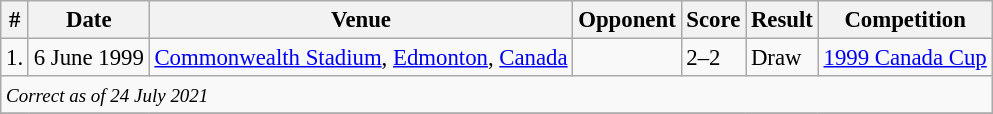<table class="wikitable" style="font-size:95%;">
<tr>
<th>#</th>
<th>Date</th>
<th>Venue</th>
<th>Opponent</th>
<th>Score</th>
<th>Result</th>
<th>Competition</th>
</tr>
<tr>
<td>1.</td>
<td>6 June 1999</td>
<td><a href='#'>Commonwealth Stadium</a>, <a href='#'>Edmonton</a>, <a href='#'>Canada</a></td>
<td></td>
<td>2–2</td>
<td>Draw</td>
<td><a href='#'>1999 Canada Cup</a></td>
</tr>
<tr>
<td colspan=18><small><em>Correct as of 24 July 2021</em></small></td>
</tr>
<tr>
</tr>
</table>
